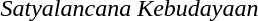<table>
<tr>
<td></td>
<td><em>Satyalancana Kebudayaan</em></td>
</tr>
</table>
